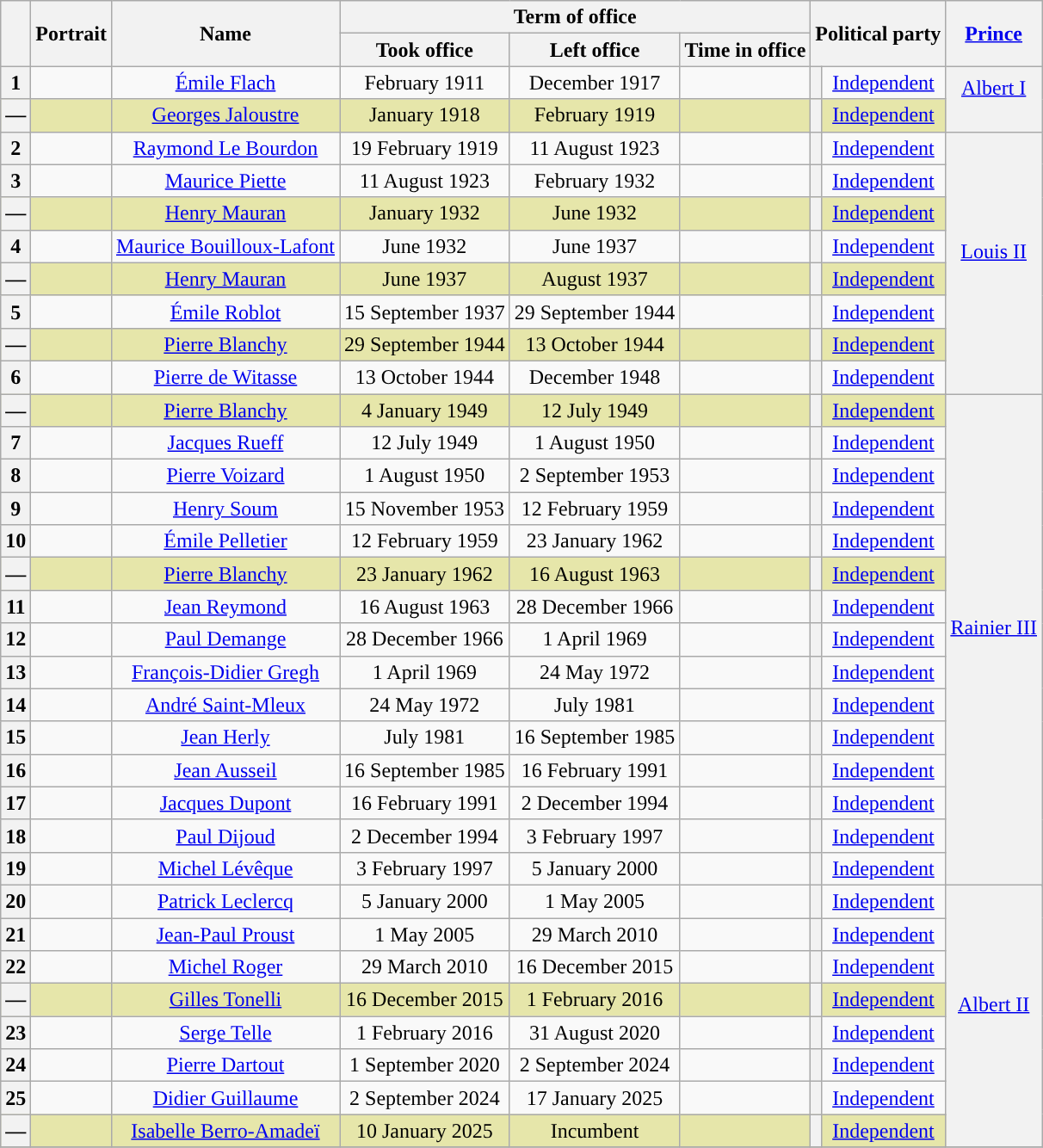<table class="wikitable" style="text-align:center">
<tr>
<th rowspan="2"></th>
<th rowspan="2">Portrait</th>
<th rowspan="2">Name<br></th>
<th colspan="3">Term of office</th>
<th colspan="2" rowspan="2">Political party</th>
<th rowspan="2"><a href='#'>Prince</a><br></th>
</tr>
<tr>
<th>Took office</th>
<th>Left office</th>
<th>Time in office</th>
</tr>
<tr>
<th>1</th>
<td></td>
<td><a href='#'>Émile Flach</a><br></td>
<td>February 1911</td>
<td>December 1917</td>
<td></td>
<th style="background:"></th>
<td><a href='#'>Independent</a></td>
<th rowspan="3" style="font-weight:normal"><a href='#'>Albert I</a><br><br></th>
</tr>
<tr style="background:#e6e6aa;">
<th>—</th>
<td></td>
<td><a href='#'>Georges Jaloustre</a><br></td>
<td>January 1918</td>
<td>February 1919</td>
<td></td>
<th style="background:"></th>
<td><a href='#'>Independent</a></td>
</tr>
<tr>
<th rowspan="2">2</th>
<td rowspan="2"></td>
<td rowspan="2"><a href='#'>Raymond Le Bourdon</a><br></td>
<td rowspan="2">19 February 1919</td>
<td rowspan="2">11 August 1923</td>
<td rowspan="2"></td>
<th rowspan="2" style="background:"></th>
<td rowspan="2"><a href='#'>Independent</a></td>
</tr>
<tr>
<th rowspan="9" style="font-weight:normal"><a href='#'>Louis II</a><br><br></th>
</tr>
<tr>
<th>3</th>
<td></td>
<td><a href='#'>Maurice Piette</a><br></td>
<td>11 August 1923</td>
<td>February 1932</td>
<td></td>
<th style="background:"></th>
<td><a href='#'>Independent</a></td>
</tr>
<tr style="background:#e6e6aa;">
<th>—</th>
<td></td>
<td><a href='#'>Henry Mauran</a><br></td>
<td>January 1932</td>
<td>June 1932</td>
<td></td>
<th style="background:"></th>
<td><a href='#'>Independent</a></td>
</tr>
<tr>
<th>4</th>
<td></td>
<td><a href='#'>Maurice Bouilloux-Lafont</a><br></td>
<td>June 1932</td>
<td>June 1937</td>
<td></td>
<th style="background:"></th>
<td><a href='#'>Independent</a></td>
</tr>
<tr style="background:#e6e6aa;">
<th>—</th>
<td></td>
<td><a href='#'>Henry Mauran</a><br></td>
<td>June 1937</td>
<td>August 1937</td>
<td></td>
<th style="background:"></th>
<td><a href='#'>Independent</a></td>
</tr>
<tr>
<th>5</th>
<td></td>
<td><a href='#'>Émile Roblot</a><br></td>
<td>15 September 1937</td>
<td>29 September 1944</td>
<td></td>
<th style="background:"></th>
<td><a href='#'>Independent</a></td>
</tr>
<tr style="background:#e6e6aa;">
<th>—</th>
<td></td>
<td><a href='#'>Pierre Blanchy</a><br></td>
<td>29 September 1944</td>
<td>13 October 1944</td>
<td></td>
<th style="background:"></th>
<td><a href='#'>Independent</a></td>
</tr>
<tr>
<th>6</th>
<td></td>
<td><a href='#'>Pierre de Witasse</a><br></td>
<td>13 October 1944</td>
<td>December 1948</td>
<td></td>
<th style="background:"></th>
<td><a href='#'>Independent</a></td>
</tr>
<tr style="background:#e6e6aa;">
<th rowspan="2">—</th>
<td rowspan="2"></td>
<td rowspan="2"><a href='#'>Pierre Blanchy</a><br></td>
<td rowspan="2">4 January 1949</td>
<td rowspan="2">12 July 1949</td>
<td rowspan="2"></td>
<th rowspan="2" style="background:"></th>
<td rowspan="2"><a href='#'>Independent</a></td>
</tr>
<tr>
<th rowspan="16" style="font-weight:normal"><a href='#'>Rainier III</a><br><br></th>
</tr>
<tr>
<th>7</th>
<td></td>
<td><a href='#'>Jacques Rueff</a><br></td>
<td>12 July 1949</td>
<td>1 August 1950</td>
<td></td>
<th style="background:"></th>
<td><a href='#'>Independent</a></td>
</tr>
<tr>
<th>8</th>
<td></td>
<td><a href='#'>Pierre Voizard</a><br></td>
<td>1 August 1950</td>
<td>2 September 1953</td>
<td></td>
<th style="background:"></th>
<td><a href='#'>Independent</a></td>
</tr>
<tr>
<th>9</th>
<td></td>
<td><a href='#'>Henry Soum</a><br></td>
<td>15 November 1953</td>
<td>12 February 1959</td>
<td></td>
<th style="background:"></th>
<td><a href='#'>Independent</a></td>
</tr>
<tr>
<th>10</th>
<td></td>
<td><a href='#'>Émile Pelletier</a><br></td>
<td>12 February 1959</td>
<td>23 January 1962</td>
<td></td>
<th style="background:"></th>
<td><a href='#'>Independent</a></td>
</tr>
<tr style="background:#e6e6aa;">
<th>—</th>
<td></td>
<td><a href='#'>Pierre Blanchy</a><br></td>
<td>23 January 1962</td>
<td>16 August 1963</td>
<td></td>
<th style="background:"></th>
<td><a href='#'>Independent</a></td>
</tr>
<tr>
<th>11</th>
<td></td>
<td><a href='#'>Jean Reymond</a><br></td>
<td>16 August 1963</td>
<td>28 December 1966</td>
<td></td>
<th style="background:"></th>
<td><a href='#'>Independent</a></td>
</tr>
<tr>
<th>12</th>
<td></td>
<td><a href='#'>Paul Demange</a><br></td>
<td>28 December 1966</td>
<td>1 April 1969</td>
<td></td>
<th style="background:"></th>
<td><a href='#'>Independent</a></td>
</tr>
<tr>
<th>13</th>
<td></td>
<td><a href='#'>François-Didier Gregh</a><br></td>
<td>1 April 1969</td>
<td>24 May 1972</td>
<td></td>
<th style="background:"></th>
<td><a href='#'>Independent</a></td>
</tr>
<tr>
<th>14</th>
<td></td>
<td><a href='#'>André Saint-Mleux</a><br></td>
<td>24 May 1972</td>
<td>July 1981</td>
<td></td>
<th style="background:"></th>
<td><a href='#'>Independent</a></td>
</tr>
<tr>
<th>15</th>
<td></td>
<td><a href='#'>Jean Herly</a><br></td>
<td>July 1981</td>
<td>16 September 1985</td>
<td></td>
<th style="background:"></th>
<td><a href='#'>Independent</a></td>
</tr>
<tr>
<th>16</th>
<td></td>
<td><a href='#'>Jean Ausseil</a><br></td>
<td>16 September 1985</td>
<td>16 February 1991</td>
<td></td>
<th style="background:"></th>
<td><a href='#'>Independent</a></td>
</tr>
<tr>
<th>17</th>
<td></td>
<td><a href='#'>Jacques Dupont</a><br></td>
<td>16 February 1991</td>
<td>2 December 1994</td>
<td></td>
<th style="background:"></th>
<td><a href='#'>Independent</a></td>
</tr>
<tr>
<th>18</th>
<td></td>
<td><a href='#'>Paul Dijoud</a><br></td>
<td>2 December 1994</td>
<td>3 February 1997</td>
<td></td>
<th style="background:"></th>
<td><a href='#'>Independent</a></td>
</tr>
<tr>
<th>19</th>
<td></td>
<td><a href='#'>Michel Lévêque</a><br></td>
<td>3 February 1997</td>
<td>5 January 2000</td>
<td></td>
<th style="background:"></th>
<td><a href='#'>Independent</a></td>
</tr>
<tr>
<th rowspan="2">20</th>
<td rowspan="2"></td>
<td rowspan="2"><a href='#'>Patrick Leclercq</a><br></td>
<td rowspan="2">5 January 2000</td>
<td rowspan="2">1 May 2005</td>
<td rowspan="2"></td>
<th rowspan="2" style="background:"></th>
<td rowspan="2"><a href='#'>Independent</a></td>
</tr>
<tr>
<th rowspan="8" style="font-weight:normal"><a href='#'>Albert II</a><br><br></th>
</tr>
<tr>
<th>21</th>
<td></td>
<td><a href='#'>Jean-Paul Proust</a><br></td>
<td>1 May 2005</td>
<td>29 March 2010</td>
<td></td>
<th style="background:"></th>
<td><a href='#'>Independent</a></td>
</tr>
<tr>
<th>22</th>
<td></td>
<td><a href='#'>Michel Roger</a><br></td>
<td>29 March 2010</td>
<td>16 December 2015</td>
<td></td>
<th style="background:"></th>
<td><a href='#'>Independent</a></td>
</tr>
<tr style="background:#e6e6aa;">
<th>—</th>
<td></td>
<td><a href='#'>Gilles Tonelli</a><br></td>
<td>16 December 2015</td>
<td>1 February 2016</td>
<td></td>
<th style="background:"></th>
<td><a href='#'>Independent</a></td>
</tr>
<tr>
<th>23</th>
<td></td>
<td><a href='#'>Serge Telle</a><br></td>
<td>1 February 2016</td>
<td>31 August 2020</td>
<td></td>
<th style="background:"></th>
<td><a href='#'>Independent</a></td>
</tr>
<tr>
<th>24</th>
<td></td>
<td><a href='#'>Pierre Dartout</a><br></td>
<td>1 September 2020</td>
<td>2 September 2024</td>
<td></td>
<th style="background:"></th>
<td><a href='#'>Independent</a></td>
</tr>
<tr>
<th>25</th>
<td></td>
<td><a href='#'>Didier Guillaume</a><br></td>
<td>2 September 2024</td>
<td>17 January 2025</td>
<td></td>
<th style="background:"></th>
<td><a href='#'>Independent</a></td>
</tr>
<tr style="background:#e6e6aa;">
<th>—</th>
<td></td>
<td><a href='#'>Isabelle Berro-Amadeï</a><br></td>
<td>10 January 2025</td>
<td>Incumbent</td>
<td></td>
<th style="background:"></th>
<td><a href='#'>Independent</a></td>
</tr>
<tr style="background:#e6e6aa;">
</tr>
</table>
